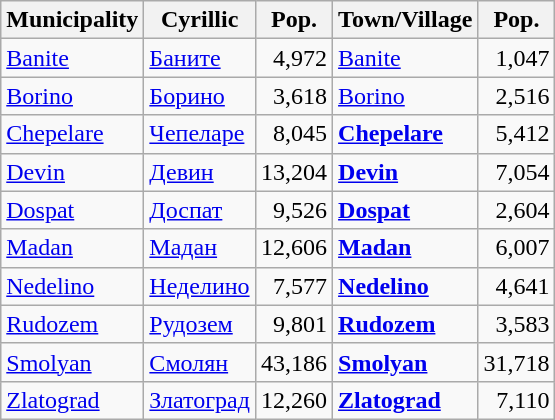<table class="wikitable sortable">
<tr>
<th>Municipality</th>
<th>Cyrillic</th>
<th>Pop.</th>
<th>Town/Village</th>
<th>Pop.</th>
</tr>
<tr>
<td><a href='#'>Banite</a></td>
<td><a href='#'>Баните</a></td>
<td align="right">4,972</td>
<td><a href='#'>Banite</a></td>
<td align="right">1,047</td>
</tr>
<tr>
<td><a href='#'>Borino</a></td>
<td><a href='#'>Борино</a></td>
<td align="right">3,618</td>
<td><a href='#'>Borino</a></td>
<td align="right">2,516</td>
</tr>
<tr>
<td><a href='#'>Chepelare</a></td>
<td><a href='#'>Чепеларе</a></td>
<td align="right">8,045</td>
<td><strong><a href='#'>Chepelare</a></strong></td>
<td align="right">5,412</td>
</tr>
<tr>
<td><a href='#'>Devin</a></td>
<td><a href='#'>Девин</a></td>
<td align="right">13,204</td>
<td><strong><a href='#'>Devin</a></strong></td>
<td align="right">7,054</td>
</tr>
<tr>
<td><a href='#'>Dospat</a></td>
<td><a href='#'>Доспат</a></td>
<td align="right">9,526</td>
<td><strong><a href='#'>Dospat</a></strong></td>
<td align="right">2,604</td>
</tr>
<tr>
<td><a href='#'>Madan</a></td>
<td><a href='#'>Мадан</a></td>
<td align="right">12,606</td>
<td><strong><a href='#'>Madan</a></strong></td>
<td align="right">6,007</td>
</tr>
<tr>
<td><a href='#'>Nedelino</a></td>
<td><a href='#'>Неделино</a></td>
<td align="right">7,577</td>
<td><strong><a href='#'>Nedelino</a></strong></td>
<td align="right">4,641</td>
</tr>
<tr>
<td><a href='#'>Rudozem</a></td>
<td><a href='#'>Рудозем</a></td>
<td align="right">9,801</td>
<td><strong><a href='#'>Rudozem</a></strong></td>
<td align="right">3,583</td>
</tr>
<tr>
<td><a href='#'>Smolyan</a></td>
<td><a href='#'>Смолян</a></td>
<td align="right">43,186</td>
<td><strong><a href='#'>Smolyan</a></strong></td>
<td align="right">31,718</td>
</tr>
<tr>
<td><a href='#'>Zlatograd</a></td>
<td><a href='#'>Златоград</a></td>
<td align="right">12,260</td>
<td><strong><a href='#'>Zlatograd</a></strong></td>
<td align="right">7,110</td>
</tr>
</table>
